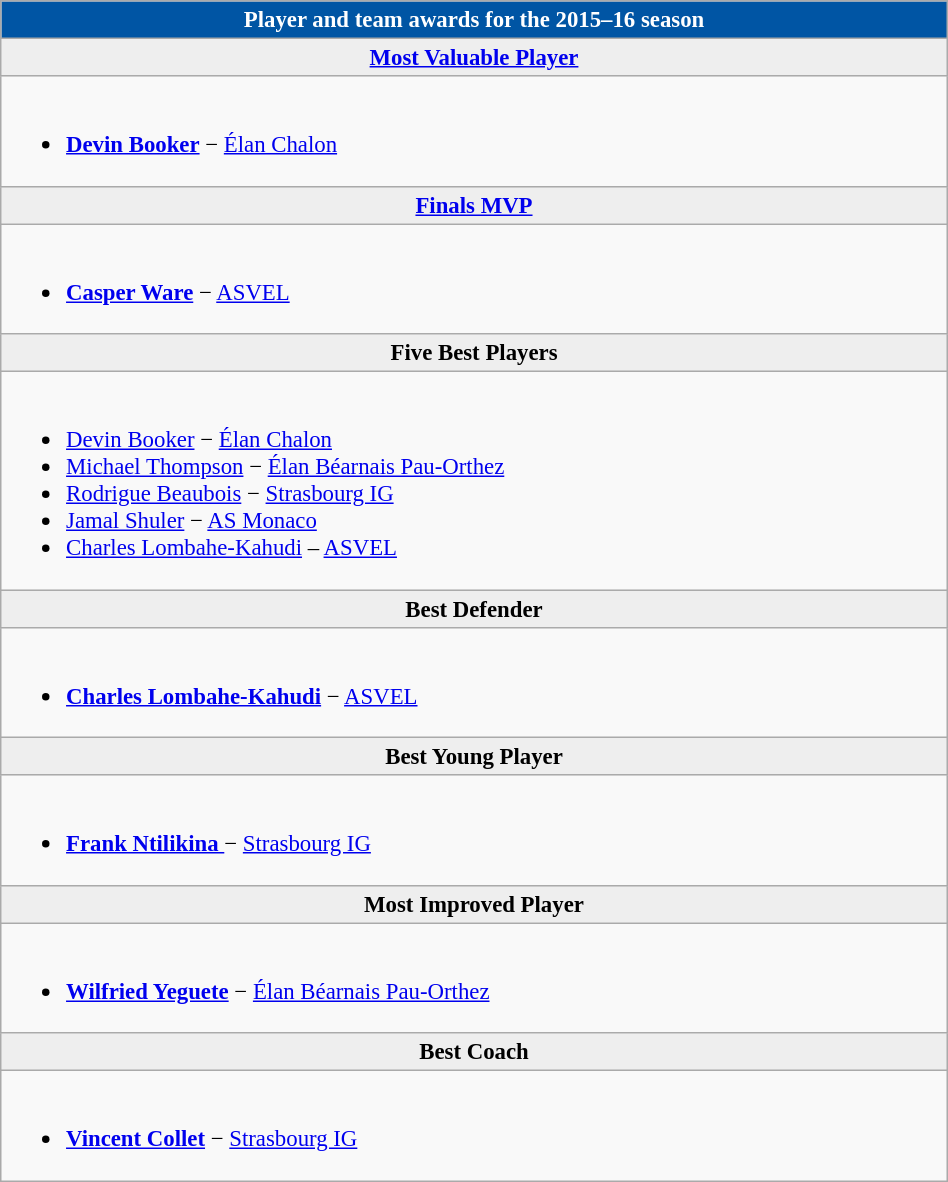<table class="wikitable" width="50%" style="font-size:95%;">
<tr>
<th style="background:#0055A4; color: #FFFFFF">Player and team awards for the 2015–16 season</th>
</tr>
<tr>
<th style="background:#eee; color: #FFFFFF"><a href='#'>Most Valuable Player</a></th>
</tr>
<tr>
<td valign="top"><br><ul><li><strong> <a href='#'>Devin Booker</a></strong> − <a href='#'>Élan Chalon</a></li></ul></td>
</tr>
<tr>
<th style="background:#eee; color: #FFFFFF"><a href='#'>Finals MVP</a></th>
</tr>
<tr>
<td valign="top"><br><ul><li><strong> <a href='#'>Casper Ware</a></strong> − <a href='#'>ASVEL</a></li></ul></td>
</tr>
<tr>
<th style="background:#eee;">Five Best Players</th>
</tr>
<tr>
<td valign="top"><br><ul><li> <a href='#'>Devin Booker</a> − <a href='#'>Élan Chalon</a></li><li> <a href='#'>Michael Thompson</a> − <a href='#'>Élan Béarnais Pau-Orthez</a></li><li> <a href='#'>Rodrigue Beaubois</a> − <a href='#'>Strasbourg IG</a></li><li> <a href='#'>Jamal Shuler</a> − <a href='#'>AS Monaco</a></li><li> <a href='#'>Charles Lombahe-Kahudi</a> – <a href='#'>ASVEL</a></li></ul></td>
</tr>
<tr>
<th style="background:#eee;">Best Defender</th>
</tr>
<tr>
<td valign="top"><br><ul><li><strong> <a href='#'>Charles Lombahe-Kahudi</a></strong> − <a href='#'>ASVEL</a></li></ul></td>
</tr>
<tr>
<th style="background:#eee;">Best Young Player</th>
</tr>
<tr>
<td valign="top"><br><ul><li> <strong><a href='#'>Frank Ntilikina </a></strong> − <a href='#'>Strasbourg IG</a></li></ul></td>
</tr>
<tr>
<th style="background:#eee;">Most Improved Player</th>
</tr>
<tr>
<td valign="top"><br><ul><li><strong> <a href='#'>Wilfried Yeguete</a></strong> − <a href='#'>Élan Béarnais Pau-Orthez</a></li></ul></td>
</tr>
<tr>
<th style="background:#eee;">Best Coach</th>
</tr>
<tr>
<td valign="top"><br><ul><li><strong> <a href='#'>Vincent Collet</a></strong> − <a href='#'>Strasbourg IG</a></li></ul></td>
</tr>
</table>
